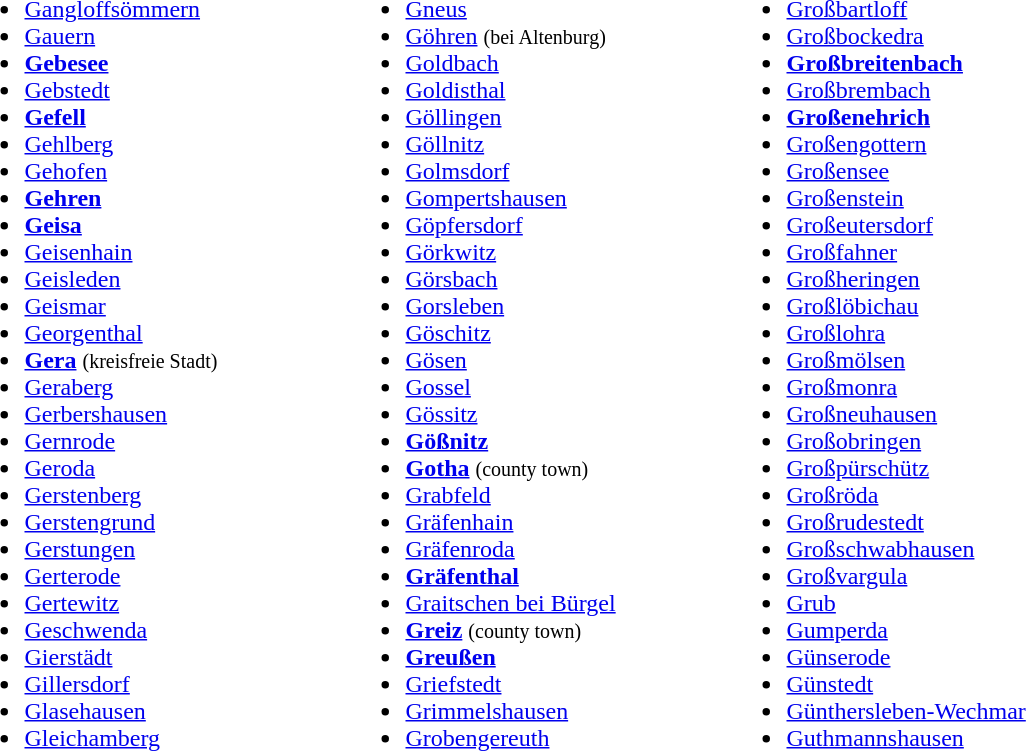<table>
<tr ---->
<td width="250" valign="top"><br><ul><li><a href='#'>Gangloffsömmern</a></li><li><a href='#'>Gauern</a></li><li><strong><a href='#'>Gebesee</a></strong></li><li><a href='#'>Gebstedt</a></li><li><strong><a href='#'>Gefell</a></strong></li><li><a href='#'>Gehlberg</a></li><li><a href='#'>Gehofen</a></li><li><strong><a href='#'>Gehren</a></strong></li><li><strong><a href='#'>Geisa</a></strong></li><li><a href='#'>Geisenhain</a></li><li><a href='#'>Geisleden</a></li><li><a href='#'>Geismar</a></li><li><a href='#'>Georgenthal</a></li><li><strong><a href='#'>Gera</a></strong> <small>(kreisfreie Stadt)</small></li><li><a href='#'>Geraberg</a></li><li><a href='#'>Gerbershausen</a></li><li><a href='#'>Gernrode</a></li><li><a href='#'>Geroda</a></li><li><a href='#'>Gerstenberg</a></li><li><a href='#'>Gerstengrund</a></li><li><a href='#'>Gerstungen</a></li><li><a href='#'>Gerterode</a></li><li><a href='#'>Gertewitz</a></li><li><a href='#'>Geschwenda</a></li><li><a href='#'>Gierstädt</a></li><li><a href='#'>Gillersdorf</a></li><li><a href='#'>Glasehausen</a></li><li><a href='#'>Gleichamberg</a></li></ul></td>
<td width="250" valign="top"><br><ul><li><a href='#'>Gneus</a></li><li><a href='#'>Göhren</a> <small>(bei Altenburg)</small></li><li><a href='#'>Goldbach</a></li><li><a href='#'>Goldisthal</a></li><li><a href='#'>Göllingen</a></li><li><a href='#'>Göllnitz</a></li><li><a href='#'>Golmsdorf</a></li><li><a href='#'>Gompertshausen</a></li><li><a href='#'>Göpfersdorf</a></li><li><a href='#'>Görkwitz</a></li><li><a href='#'>Görsbach</a></li><li><a href='#'>Gorsleben</a></li><li><a href='#'>Göschitz</a></li><li><a href='#'>Gösen</a></li><li><a href='#'>Gossel</a></li><li><a href='#'>Gössitz</a></li><li><strong><a href='#'>Gößnitz</a></strong></li><li><strong><a href='#'>Gotha</a></strong> <small>(county town)</small></li><li><a href='#'>Grabfeld</a></li><li><a href='#'>Gräfenhain</a></li><li><a href='#'>Gräfenroda</a></li><li><strong><a href='#'>Gräfenthal</a></strong></li><li><a href='#'>Graitschen bei Bürgel</a></li><li><strong><a href='#'>Greiz</a></strong> <small>(county town)</small></li><li><strong><a href='#'>Greußen</a></strong></li><li><a href='#'>Griefstedt</a></li><li><a href='#'>Grimmelshausen</a></li><li><a href='#'>Grobengereuth</a></li></ul></td>
<td width="250" valign="top"><br><ul><li><a href='#'>Großbartloff</a></li><li><a href='#'>Großbockedra</a></li><li><strong><a href='#'>Großbreitenbach</a></strong></li><li><a href='#'>Großbrembach</a></li><li><strong><a href='#'>Großenehrich</a></strong></li><li><a href='#'>Großengottern</a></li><li><a href='#'>Großensee</a></li><li><a href='#'>Großenstein</a></li><li><a href='#'>Großeutersdorf</a></li><li><a href='#'>Großfahner</a></li><li><a href='#'>Großheringen</a></li><li><a href='#'>Großlöbichau</a></li><li><a href='#'>Großlohra</a></li><li><a href='#'>Großmölsen</a></li><li><a href='#'>Großmonra</a></li><li><a href='#'>Großneuhausen</a></li><li><a href='#'>Großobringen</a></li><li><a href='#'>Großpürschütz</a></li><li><a href='#'>Großröda</a></li><li><a href='#'>Großrudestedt</a></li><li><a href='#'>Großschwabhausen</a></li><li><a href='#'>Großvargula</a></li><li><a href='#'>Grub</a></li><li><a href='#'>Gumperda</a></li><li><a href='#'>Günserode</a></li><li><a href='#'>Günstedt</a></li><li><a href='#'>Günthersleben-Wechmar</a></li><li><a href='#'>Guthmannshausen</a></li></ul></td>
</tr>
</table>
